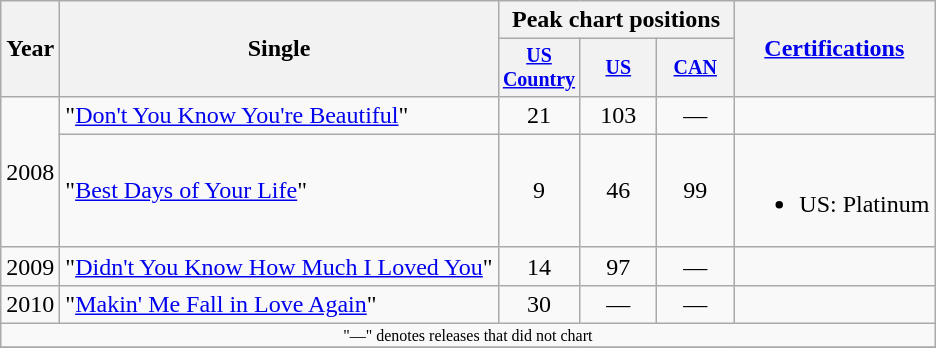<table class="wikitable" style="text-align:center;">
<tr>
<th rowspan="2">Year</th>
<th rowspan="2">Single</th>
<th colspan="3">Peak chart positions</th>
<th rowspan="2"><a href='#'>Certifications</a><br></th>
</tr>
<tr style="font-size:smaller;">
<th width="45"><a href='#'>US Country</a><br></th>
<th width="45"><a href='#'>US</a><br></th>
<th width="45"><a href='#'>CAN</a><br></th>
</tr>
<tr>
<td rowspan="2">2008</td>
<td align="left">"<a href='#'>Don't You Know You're Beautiful</a>"</td>
<td>21</td>
<td>103</td>
<td>—</td>
<td></td>
</tr>
<tr>
<td align="left">"<a href='#'>Best Days of Your Life</a>"</td>
<td>9</td>
<td>46</td>
<td>99</td>
<td align="left"><br><ul><li>US: Platinum</li></ul></td>
</tr>
<tr>
<td>2009</td>
<td align="left">"<a href='#'>Didn't You Know How Much I Loved You</a>"</td>
<td>14</td>
<td>97</td>
<td>—</td>
<td></td>
</tr>
<tr>
<td>2010</td>
<td align="left">"<a href='#'>Makin' Me Fall in Love Again</a>"</td>
<td>30</td>
<td>—</td>
<td>—</td>
<td></td>
</tr>
<tr>
<td colspan="6" style="font-size:8pt">"—" denotes releases that did not chart</td>
</tr>
<tr>
</tr>
</table>
